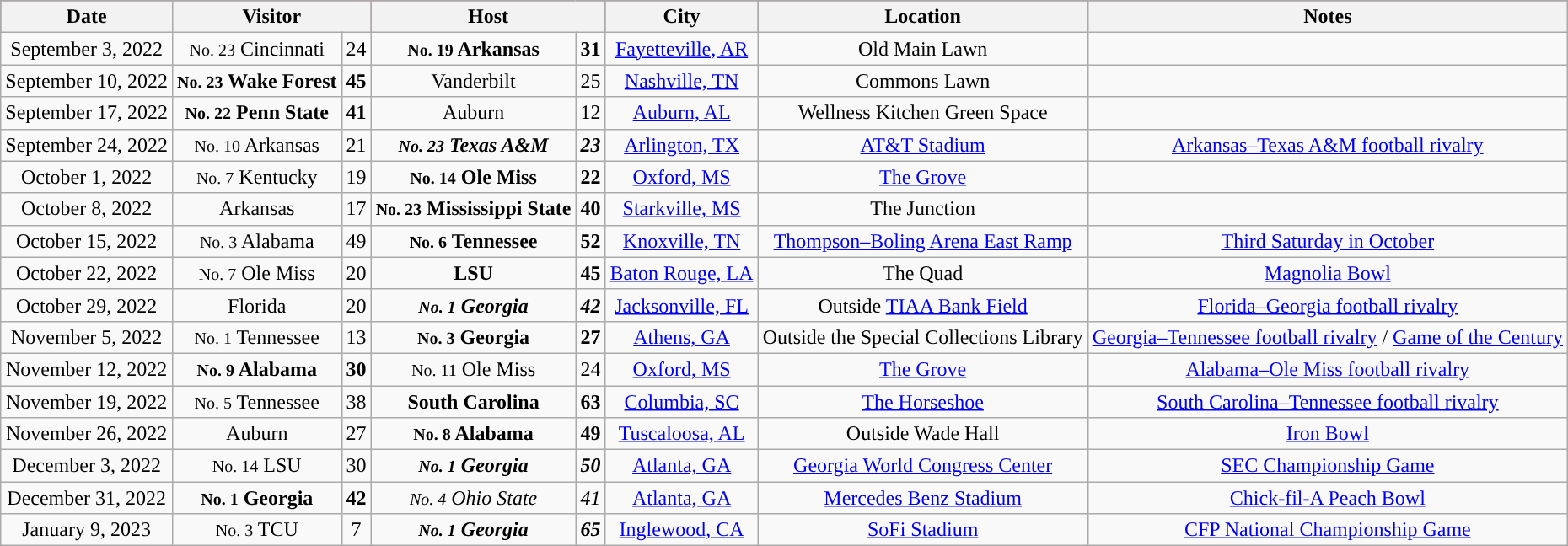<table class="wikitable" style="text-align:center">
<tr style="background:#A32638;"|>
<th>Date</th>
<th colspan=2>Visitor</th>
<th colspan=2>Host</th>
<th>City</th>
<th>Location</th>
<th>Notes</th>
</tr>
<tr>
<td>September 3, 2022</td>
<td><small>No. 23</small> Cincinnati</td>
<td>24</td>
<td><strong><small>No. 19</small> Arkansas</strong></td>
<td><strong>31</strong></td>
<td><a href='#'>Fayetteville, AR</a></td>
<td>Old Main Lawn</td>
<td></td>
</tr>
<tr>
<td>September 10, 2022</td>
<td><strong><small>No. 23</small> Wake Forest</strong></td>
<td><strong>45</strong></td>
<td>Vanderbilt</td>
<td>25</td>
<td><a href='#'>Nashville, TN</a></td>
<td>Commons Lawn</td>
<td></td>
</tr>
<tr>
<td>September 17, 2022</td>
<td><strong><small>No. 22</small> Penn State</strong></td>
<td><strong>41</strong></td>
<td>Auburn</td>
<td>12</td>
<td><a href='#'>Auburn, AL</a></td>
<td>Wellness Kitchen Green Space</td>
<td></td>
</tr>
<tr>
<td>September 24, 2022</td>
<td><small>No. 10</small> Arkansas</td>
<td>21</td>
<td><strong><em><small>No. 23</small> Texas A&M</em></strong></td>
<td><strong><em>23</em></strong></td>
<td><a href='#'>Arlington, TX</a></td>
<td><a href='#'>AT&T Stadium</a></td>
<td><a href='#'>Arkansas–Texas A&M football rivalry</a></td>
</tr>
<tr>
<td>October 1, 2022</td>
<td><small>No. 7</small> Kentucky</td>
<td>19</td>
<td><strong><small>No. 14</small> Ole Miss</strong></td>
<td><strong>22</strong></td>
<td><a href='#'>Oxford, MS</a></td>
<td><a href='#'>The Grove</a></td>
<td></td>
</tr>
<tr>
<td>October 8, 2022</td>
<td>Arkansas</td>
<td>17</td>
<td><strong><small>No. 23</small> Mississippi State</strong></td>
<td><strong>40</strong></td>
<td><a href='#'>Starkville, MS</a></td>
<td>The Junction</td>
<td></td>
</tr>
<tr>
<td>October 15, 2022</td>
<td><small>No. 3</small> Alabama</td>
<td>49</td>
<td><strong><small>No. 6</small> Tennessee</strong></td>
<td><strong>52</strong></td>
<td><a href='#'>Knoxville, TN</a></td>
<td><a href='#'>Thompson–Boling Arena East Ramp</a></td>
<td><a href='#'>Third Saturday in October</a></td>
</tr>
<tr>
<td>October 22, 2022</td>
<td><small>No. 7</small> Ole Miss</td>
<td>20</td>
<td><strong>LSU</strong></td>
<td><strong>45</strong></td>
<td><a href='#'>Baton Rouge, LA</a></td>
<td>The Quad</td>
<td><a href='#'>Magnolia Bowl</a></td>
</tr>
<tr>
<td>October 29, 2022</td>
<td>Florida</td>
<td>20</td>
<td><strong><em><small>No. 1</small> Georgia</em></strong></td>
<td><strong><em>42</em></strong></td>
<td><a href='#'>Jacksonville, FL</a></td>
<td>Outside <a href='#'>TIAA Bank Field</a></td>
<td><a href='#'>Florida–Georgia football rivalry</a></td>
</tr>
<tr>
<td>November 5, 2022</td>
<td><small>No. 1</small> Tennessee</td>
<td>13</td>
<td><strong><small>No. 3</small> Georgia</strong></td>
<td><strong>27</strong></td>
<td><a href='#'>Athens, GA</a></td>
<td>Outside the Special Collections Library</td>
<td><a href='#'>Georgia–Tennessee football rivalry</a> / <a href='#'>Game of the Century</a></td>
</tr>
<tr>
<td>November 12, 2022</td>
<td><strong><small>No. 9</small> Alabama</strong></td>
<td><strong>30</strong></td>
<td><small>No. 11</small> Ole Miss</td>
<td>24</td>
<td><a href='#'>Oxford, MS</a></td>
<td><a href='#'>The Grove</a></td>
<td><a href='#'>Alabama–Ole Miss football rivalry</a></td>
</tr>
<tr>
<td>November 19, 2022</td>
<td><small>No. 5</small> Tennessee</td>
<td>38</td>
<td><strong>South Carolina</strong></td>
<td><strong>63</strong></td>
<td><a href='#'>Columbia, SC</a></td>
<td><a href='#'>The Horseshoe</a></td>
<td><a href='#'>South Carolina–Tennessee football rivalry</a></td>
</tr>
<tr>
<td>November 26, 2022</td>
<td>Auburn</td>
<td>27</td>
<td><strong><small>No. 8</small> Alabama</strong></td>
<td><strong>49</strong></td>
<td><a href='#'>Tuscaloosa, AL</a></td>
<td>Outside Wade Hall</td>
<td><a href='#'>Iron Bowl</a></td>
</tr>
<tr>
<td>December 3, 2022</td>
<td><small>No. 14</small> LSU</td>
<td>30</td>
<td><strong><em><small>No. 1</small> Georgia</em></strong></td>
<td><strong><em>50</em></strong></td>
<td><a href='#'>Atlanta, GA</a></td>
<td><a href='#'>Georgia World Congress Center</a></td>
<td><a href='#'>SEC Championship Game</a></td>
</tr>
<tr>
<td>December 31, 2022</td>
<td><strong><small>No. 1</small> Georgia</strong></td>
<td><strong>42</strong></td>
<td><em><small>No. 4</small> Ohio State</em></td>
<td><em>41</em></td>
<td><a href='#'>Atlanta, GA</a></td>
<td><a href='#'>Mercedes Benz Stadium</a></td>
<td><a href='#'>Chick-fil-A Peach Bowl</a></td>
</tr>
<tr>
<td>January 9, 2023</td>
<td><small>No. 3</small> TCU</td>
<td>7</td>
<td><strong><em><small>No. 1</small> Georgia</em></strong></td>
<td><strong><em>65</em></strong></td>
<td><a href='#'>Inglewood, CA</a></td>
<td><a href='#'>SoFi Stadium</a></td>
<td><a href='#'>CFP National Championship Game</a></td>
</tr>
</table>
